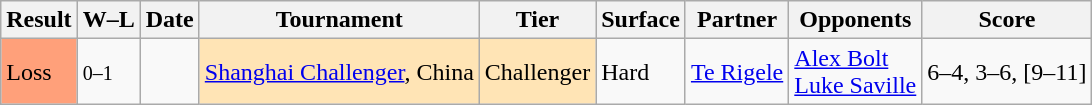<table class="wikitable">
<tr>
<th>Result</th>
<th class="unsortable">W–L</th>
<th>Date</th>
<th>Tournament</th>
<th>Tier</th>
<th>Surface</th>
<th>Partner</th>
<th>Opponents</th>
<th class="unsortable">Score</th>
</tr>
<tr>
<td bgcolor=ffa07a>Loss</td>
<td><small>0–1</small></td>
<td><a href='#'></a></td>
<td style="background:moccasin;"><a href='#'>Shanghai Challenger</a>, China</td>
<td style="background:moccasin;">Challenger</td>
<td>Hard</td>
<td> <a href='#'>Te Rigele</a></td>
<td> <a href='#'>Alex Bolt</a><br> <a href='#'>Luke Saville</a></td>
<td>6–4, 3–6, [9–11]</td>
</tr>
</table>
